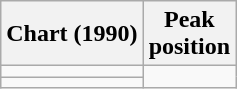<table class="wikitable">
<tr>
<th>Chart (1990)</th>
<th>Peak<br>position</th>
</tr>
<tr>
<td></td>
</tr>
<tr>
<td></td>
</tr>
</table>
